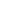<table cellpadding="2" style="border: 1px solid white; font-size:90%">
<tr>
<td style="text-align:left;"></td>
</tr>
</table>
